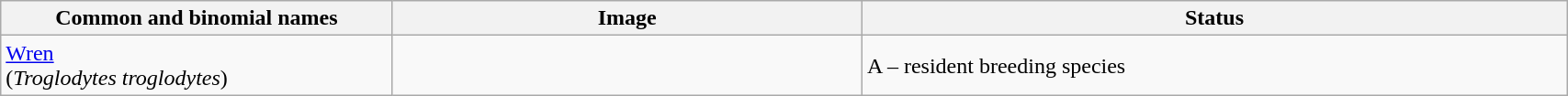<table width=90% class="wikitable">
<tr>
<th width=25%>Common and binomial names</th>
<th width=30%>Image</th>
<th width=45%>Status</th>
</tr>
<tr>
<td><a href='#'>Wren</a><br>(<em>Troglodytes troglodytes</em>)</td>
<td></td>
<td>A – resident breeding species</td>
</tr>
</table>
